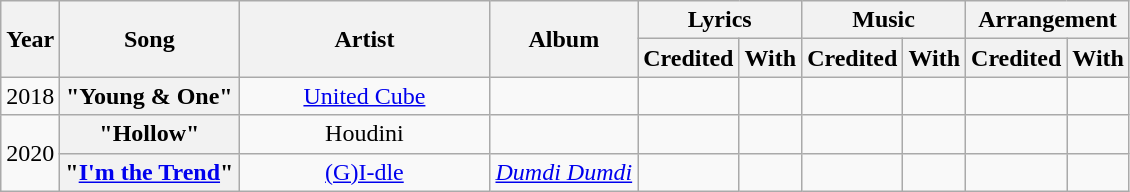<table class="wikitable" style="text-align:center;">
<tr>
<th rowspan="2">Year</th>
<th rowspan="2">Song</th>
<th rowspan="2"  style="width:10em;">Artist</th>
<th rowspan="2">Album</th>
<th colspan="2">Lyrics</th>
<th colspan="2">Music</th>
<th colspan="2">Arrangement</th>
</tr>
<tr>
<th>Credited</th>
<th>With</th>
<th>Credited</th>
<th>With</th>
<th>Credited</th>
<th>With</th>
</tr>
<tr>
<td>2018</td>
<th>"Young & One"</th>
<td><a href='#'>United Cube</a></td>
<td></td>
<td></td>
<td></td>
<td></td>
<td></td>
<td></td>
<td></td>
</tr>
<tr>
<td rowspan="2">2020</td>
<th>"Hollow"</th>
<td>Houdini</td>
<td></td>
<td></td>
<td></td>
<td></td>
<td></td>
<td></td>
<td></td>
</tr>
<tr>
<th>"<a href='#'>I'm the Trend</a>"</th>
<td><a href='#'>(G)I-dle</a></td>
<td><em><a href='#'>Dumdi Dumdi</a></em></td>
<td></td>
<td></td>
<td></td>
<td></td>
<td></td>
<td></td>
</tr>
</table>
